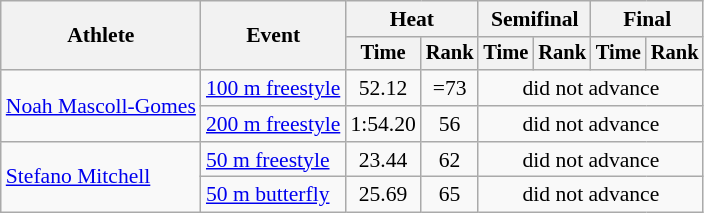<table class="wikitable" style="text-align:center; font-size:90%">
<tr>
<th rowspan="2">Athlete</th>
<th rowspan="2">Event</th>
<th colspan="2">Heat</th>
<th colspan="2">Semifinal</th>
<th colspan="2">Final</th>
</tr>
<tr style="font-size:95%">
<th>Time</th>
<th>Rank</th>
<th>Time</th>
<th>Rank</th>
<th>Time</th>
<th>Rank</th>
</tr>
<tr>
<td align=left rowspan=2><a href='#'>Noah Mascoll-Gomes</a></td>
<td align=left><a href='#'>100 m freestyle</a></td>
<td>52.12</td>
<td>=73</td>
<td colspan=4>did not advance</td>
</tr>
<tr>
<td align=left><a href='#'>200 m freestyle</a></td>
<td>1:54.20</td>
<td>56</td>
<td colspan=4>did not advance</td>
</tr>
<tr>
<td align=left rowspan=2><a href='#'>Stefano Mitchell</a></td>
<td align=left><a href='#'>50 m freestyle</a></td>
<td>23.44</td>
<td>62</td>
<td colspan=4>did not advance</td>
</tr>
<tr>
<td align=left><a href='#'>50 m butterfly</a></td>
<td>25.69</td>
<td>65</td>
<td colspan=4>did not advance</td>
</tr>
</table>
